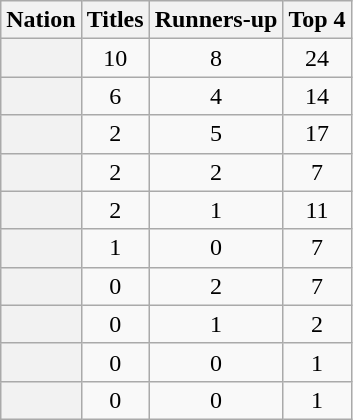<table class="wikitable plainrowheaders sortable" style="text-align:center">
<tr>
<th scope="col">Nation</th>
<th scope="col">Titles</th>
<th scope="col">Runners-up</th>
<th scope="col">Top 4</th>
</tr>
<tr>
<th scope="row" align=left></th>
<td>10</td>
<td>8</td>
<td>24</td>
</tr>
<tr>
<th scope="row" align=left></th>
<td>6</td>
<td>4</td>
<td>14</td>
</tr>
<tr>
<th scope="row" align=left></th>
<td>2</td>
<td>5</td>
<td>17</td>
</tr>
<tr>
<th scope="row" align=left></th>
<td>2</td>
<td>2</td>
<td>7</td>
</tr>
<tr>
<th scope="row" align=left></th>
<td>2</td>
<td>1</td>
<td>11</td>
</tr>
<tr>
<th scope="row" align=left></th>
<td>1</td>
<td>0</td>
<td>7</td>
</tr>
<tr>
<th scope="row" align=left></th>
<td>0</td>
<td>2</td>
<td>7</td>
</tr>
<tr>
<th scope="row" align=left></th>
<td>0</td>
<td>1</td>
<td>2</td>
</tr>
<tr>
<th scope="row" align=left></th>
<td>0</td>
<td>0</td>
<td>1</td>
</tr>
<tr>
<th scope="row" align=left></th>
<td>0</td>
<td>0</td>
<td>1</td>
</tr>
</table>
